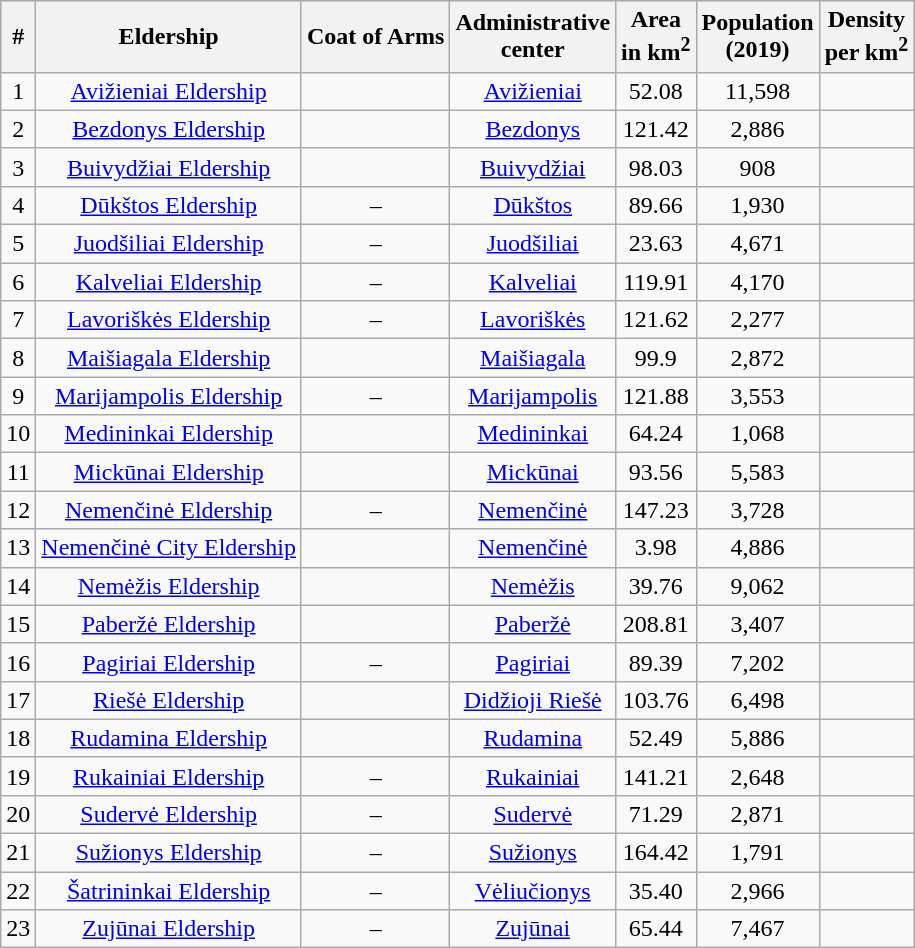<table class="sortable wikitable">
<tr bgcolor=#cccccc>
<th>#</th>
<th>Eldership</th>
<th>Coat of Arms</th>
<th>Administrative<br>center</th>
<th>Area<br>in km<sup>2</sup></th>
<th>Population<br>(2019)</th>
<th>Density<br> per km<sup>2</sup></th>
</tr>
<tr align=center valign=center>
<td>1</td>
<td><a href='#'>Avižieniai Eldership</a></td>
<td></td>
<td><a href='#'>Avižieniai</a></td>
<td>52.08</td>
<td>11,598</td>
<td></td>
</tr>
<tr align=center valign=center>
<td>2</td>
<td><a href='#'>Bezdonys Eldership</a></td>
<td></td>
<td><a href='#'>Bezdonys</a></td>
<td>121.42</td>
<td>2,886</td>
<td></td>
</tr>
<tr align=center valign=center>
<td>3</td>
<td><a href='#'>Buivydžiai Eldership</a></td>
<td></td>
<td><a href='#'>Buivydžiai</a></td>
<td>98.03</td>
<td>908</td>
<td></td>
</tr>
<tr align=center valign=center>
<td>4</td>
<td><a href='#'>Dūkštos Eldership</a></td>
<td>–</td>
<td><a href='#'>Dūkštos</a></td>
<td>89.66</td>
<td>1,930</td>
<td></td>
</tr>
<tr align=center valign=center>
<td>5</td>
<td><a href='#'>Juodšiliai Eldership</a></td>
<td>–</td>
<td><a href='#'>Juodšiliai</a></td>
<td>23.63</td>
<td>4,671</td>
<td></td>
</tr>
<tr align=center valign=center>
<td>6</td>
<td><a href='#'>Kalveliai Eldership</a></td>
<td>–</td>
<td><a href='#'>Kalveliai</a></td>
<td>119.91</td>
<td>4,170</td>
<td></td>
</tr>
<tr align=center valign=center>
<td>7</td>
<td><a href='#'>Lavoriškės Eldership</a></td>
<td>–</td>
<td><a href='#'>Lavoriškės</a></td>
<td>121.62</td>
<td>2,277</td>
<td></td>
</tr>
<tr align=center valign=center>
<td>8</td>
<td><a href='#'>Maišiagala Eldership</a></td>
<td></td>
<td><a href='#'>Maišiagala</a></td>
<td>99.9</td>
<td>2,872</td>
<td></td>
</tr>
<tr align=center valign=center>
<td>9</td>
<td><a href='#'>Marijampolis Eldership</a></td>
<td>–</td>
<td><a href='#'>Marijampolis</a></td>
<td>121.88</td>
<td>3,553</td>
<td></td>
</tr>
<tr align=center valign=center>
<td>10</td>
<td><a href='#'>Medininkai Eldership</a></td>
<td></td>
<td><a href='#'>Medininkai</a></td>
<td>64.24</td>
<td>1,068</td>
<td></td>
</tr>
<tr align=center valign=center>
<td>11</td>
<td><a href='#'>Mickūnai Eldership</a></td>
<td></td>
<td><a href='#'>Mickūnai</a></td>
<td>93.56</td>
<td>5,583</td>
<td></td>
</tr>
<tr align=center valign=center>
<td>12</td>
<td><a href='#'>Nemenčinė Eldership</a></td>
<td>–</td>
<td><a href='#'>Nemenčinė</a></td>
<td>147.23</td>
<td>3,728</td>
<td></td>
</tr>
<tr align=center valign=center>
<td>13</td>
<td><a href='#'>Nemenčinė City Eldership</a></td>
<td></td>
<td><a href='#'>Nemenčinė</a></td>
<td>3.98</td>
<td>4,886</td>
<td></td>
</tr>
<tr align=center valign=center>
<td>14</td>
<td><a href='#'>Nemėžis Eldership</a></td>
<td></td>
<td><a href='#'>Nemėžis</a></td>
<td>39.76</td>
<td>9,062</td>
<td></td>
</tr>
<tr align=center valign=center>
<td>15</td>
<td><a href='#'>Paberžė Eldership</a></td>
<td></td>
<td><a href='#'>Paberžė</a></td>
<td>208.81</td>
<td>3,407</td>
<td></td>
</tr>
<tr align=center valign=center>
<td>16</td>
<td><a href='#'>Pagiriai Eldership</a></td>
<td>–</td>
<td><a href='#'>Pagiriai</a></td>
<td>89.39</td>
<td>7,202</td>
<td></td>
</tr>
<tr align=center valign=center>
<td>17</td>
<td><a href='#'>Riešė Eldership</a></td>
<td></td>
<td><a href='#'>Didžioji Riešė</a></td>
<td>103.76</td>
<td>6,498</td>
<td></td>
</tr>
<tr align=center valign=center>
<td>18</td>
<td><a href='#'>Rudamina Eldership</a></td>
<td></td>
<td><a href='#'>Rudamina</a></td>
<td>52.49</td>
<td>5,886</td>
<td></td>
</tr>
<tr align=center valign=center>
<td>19</td>
<td><a href='#'>Rukainiai Eldership</a></td>
<td>–</td>
<td><a href='#'>Rukainiai</a></td>
<td>141.21</td>
<td>2,648</td>
<td></td>
</tr>
<tr align=center valign=center>
<td>20</td>
<td><a href='#'>Sudervė Eldership</a></td>
<td>–</td>
<td><a href='#'>Sudervė</a></td>
<td>71.29</td>
<td>2,871</td>
<td></td>
</tr>
<tr align=center valign=center>
<td>21</td>
<td><a href='#'>Sužionys Eldership</a></td>
<td>–</td>
<td><a href='#'>Sužionys</a></td>
<td>164.42</td>
<td>1,791</td>
<td></td>
</tr>
<tr align=center valign=center>
<td>22</td>
<td><a href='#'>Šatrininkai Eldership</a></td>
<td>–</td>
<td><a href='#'>Vėliučionys</a></td>
<td>35.40</td>
<td>2,966</td>
<td></td>
</tr>
<tr align=center valign=center>
<td>23</td>
<td><a href='#'>Zujūnai Eldership</a></td>
<td>–</td>
<td><a href='#'>Zujūnai</a></td>
<td>65.44</td>
<td>7,467</td>
<td></td>
</tr>
</table>
